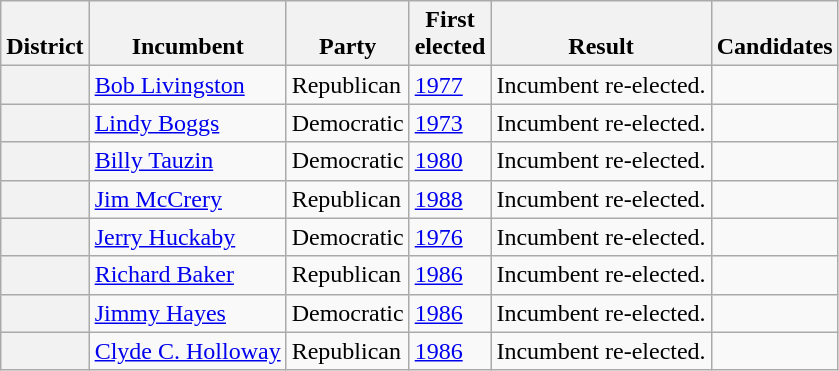<table class=wikitable>
<tr valign=bottom>
<th>District</th>
<th>Incumbent</th>
<th>Party</th>
<th>First<br>elected</th>
<th>Result</th>
<th>Candidates</th>
</tr>
<tr>
<th></th>
<td><a href='#'>Bob Livingston</a></td>
<td>Republican</td>
<td><a href='#'>1977 </a></td>
<td>Incumbent re-elected.</td>
<td nowrap></td>
</tr>
<tr>
<th></th>
<td><a href='#'>Lindy Boggs</a></td>
<td>Democratic</td>
<td><a href='#'>1973 </a></td>
<td>Incumbent re-elected.</td>
<td nowrap></td>
</tr>
<tr>
<th></th>
<td><a href='#'>Billy Tauzin</a></td>
<td>Democratic</td>
<td><a href='#'>1980</a></td>
<td>Incumbent re-elected.</td>
<td nowrap></td>
</tr>
<tr>
<th></th>
<td><a href='#'>Jim McCrery</a></td>
<td>Republican</td>
<td><a href='#'>1988 </a></td>
<td>Incumbent re-elected.</td>
<td nowrap></td>
</tr>
<tr>
<th></th>
<td><a href='#'>Jerry Huckaby</a></td>
<td>Democratic</td>
<td><a href='#'>1976</a></td>
<td>Incumbent re-elected.</td>
<td nowrap></td>
</tr>
<tr>
<th></th>
<td><a href='#'>Richard Baker</a></td>
<td>Republican</td>
<td><a href='#'>1986</a></td>
<td>Incumbent re-elected.</td>
<td nowrap></td>
</tr>
<tr>
<th></th>
<td><a href='#'>Jimmy Hayes</a></td>
<td>Democratic</td>
<td><a href='#'>1986</a></td>
<td>Incumbent re-elected.</td>
<td nowrap></td>
</tr>
<tr>
<th></th>
<td><a href='#'>Clyde C. Holloway</a></td>
<td>Republican</td>
<td><a href='#'>1986</a></td>
<td>Incumbent re-elected.</td>
<td nowrap></td>
</tr>
</table>
